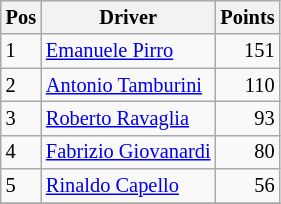<table class="wikitable" style="font-size: 85%;">
<tr>
<th>Pos</th>
<th>Driver</th>
<th>Points</th>
</tr>
<tr>
<td>1</td>
<td> <a href='#'>Emanuele Pirro</a></td>
<td align="right">151</td>
</tr>
<tr>
<td>2</td>
<td> <a href='#'>Antonio Tamburini</a></td>
<td align="right">110</td>
</tr>
<tr>
<td>3</td>
<td> <a href='#'>Roberto Ravaglia</a></td>
<td align="right">93</td>
</tr>
<tr>
<td>4</td>
<td> <a href='#'>Fabrizio Giovanardi</a></td>
<td align="right">80</td>
</tr>
<tr>
<td>5</td>
<td> <a href='#'>Rinaldo Capello</a></td>
<td align="right">56</td>
</tr>
<tr>
</tr>
</table>
